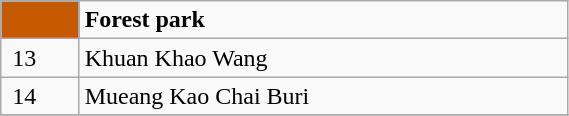<table class= "wikitable" style= "width:30%; display:inline-table;">
<tr>
<td style="width:3%; background:#C65900;"> </td>
<td style="width:27%;"><strong>Forest park</strong></td>
</tr>
<tr>
<td> 13</td>
<td>Khuan Khao Wang</td>
</tr>
<tr>
<td> 14</td>
<td>Mueang Kao Chai Buri</td>
</tr>
<tr>
</tr>
</table>
